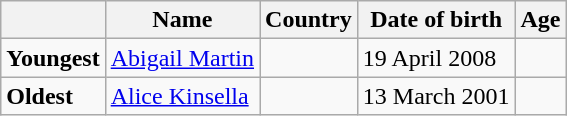<table class="wikitable">
<tr>
<th></th>
<th><strong>Name</strong></th>
<th><strong>Country</strong></th>
<th><strong>Date of birth</strong></th>
<th><strong>Age</strong></th>
</tr>
<tr>
<td><strong>Youngest</strong></td>
<td><a href='#'>Abigail Martin</a></td>
<td></td>
<td>19 April 2008</td>
<td></td>
</tr>
<tr>
<td><strong>Oldest</strong></td>
<td><a href='#'>Alice Kinsella</a></td>
<td></td>
<td>13 March 2001</td>
<td></td>
</tr>
</table>
